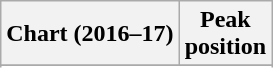<table class="wikitable sortable plainrowheaders" style="text-align:center;">
<tr>
<th>Chart (2016–17)</th>
<th>Peak<br>position</th>
</tr>
<tr>
</tr>
<tr>
</tr>
</table>
